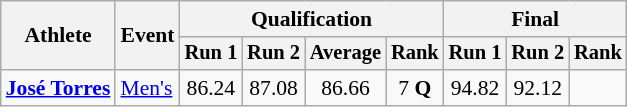<table class=wikitable style="font-size:90%">
<tr>
<th rowspan="2">Athlete</th>
<th rowspan="2">Event</th>
<th colspan="4">Qualification</th>
<th colspan="3">Final</th>
</tr>
<tr style="font-size:95%">
<th>Run 1</th>
<th>Run 2</th>
<th>Average</th>
<th>Rank</th>
<th>Run 1</th>
<th>Run 2</th>
<th>Rank</th>
</tr>
<tr align=center>
<td align=left><strong><a href='#'>José Torres</a></strong></td>
<td align=left><a href='#'>Men's</a></td>
<td>86.24</td>
<td>87.08</td>
<td>86.66</td>
<td>7 <strong>Q</strong></td>
<td>94.82</td>
<td>92.12</td>
<td></td>
</tr>
</table>
